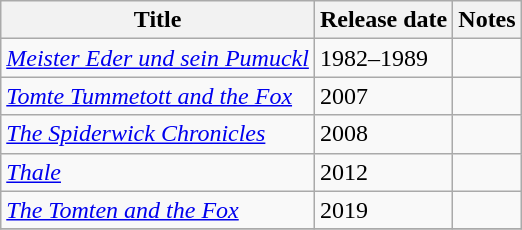<table class="wikitable sortable">
<tr>
<th scope="col">Title</th>
<th scope="col">Release date</th>
<th scope="col" class="unsortable">Notes</th>
</tr>
<tr>
<td><em><a href='#'>Meister Eder und sein Pumuckl</a></em></td>
<td>1982–1989</td>
<td></td>
</tr>
<tr>
<td><em><a href='#'>Tomte Tummetott and the Fox</a></em></td>
<td>2007</td>
<td></td>
</tr>
<tr>
<td><em><a href='#'>The Spiderwick Chronicles</a></em></td>
<td>2008</td>
<td></td>
</tr>
<tr>
<td><em><a href='#'>Thale</a></em></td>
<td>2012</td>
<td></td>
</tr>
<tr>
<td><em><a href='#'>The Tomten and the Fox</a></em></td>
<td>2019</td>
<td></td>
</tr>
<tr>
</tr>
</table>
